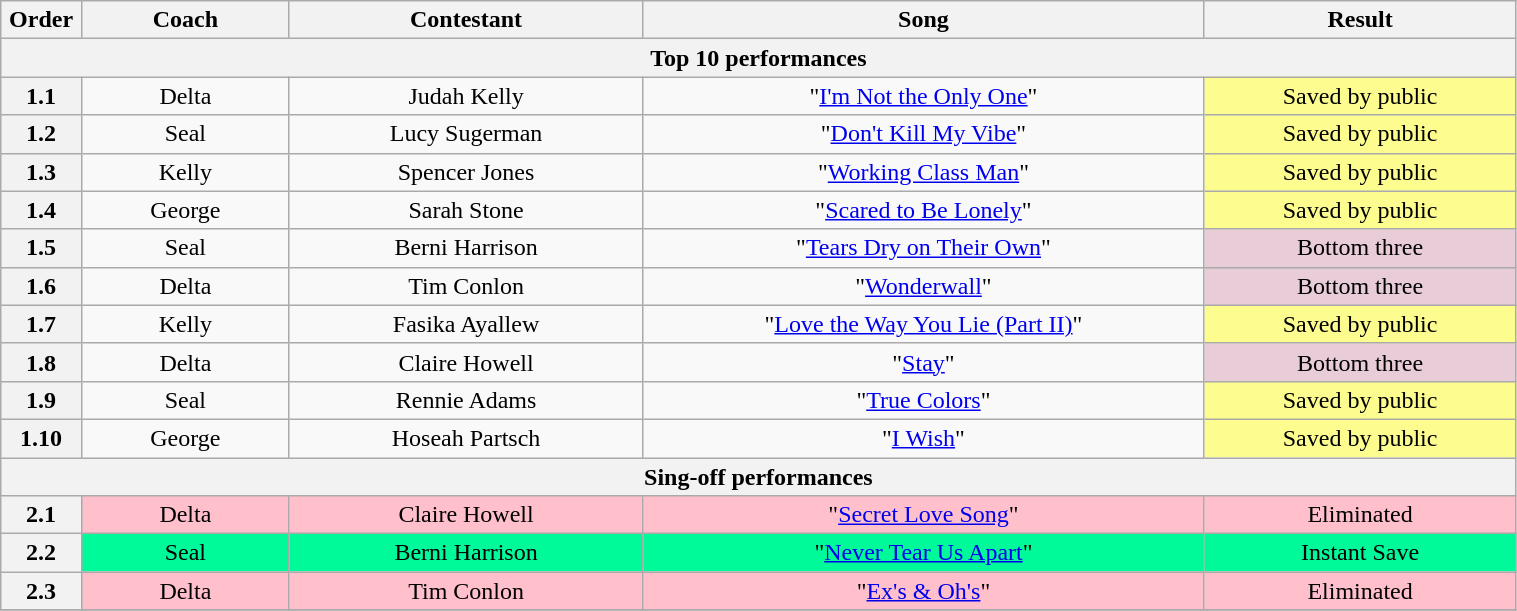<table class="wikitable sortable" style="text-align:center; width:80%;">
<tr>
<th width="1%">Order</th>
<th width="10%">Coach</th>
<th width="17%">Contestant</th>
<th width="27%">Song</th>
<th width="15%">Result</th>
</tr>
<tr>
<th colspan="5">Top 10 performances</th>
</tr>
<tr>
<th scope="row">1.1</th>
<td>Delta</td>
<td>Judah Kelly</td>
<td>"<a href='#'>I'm Not the Only One</a>"</td>
<td bgcolor="#fdfc8f">Saved by public</td>
</tr>
<tr>
<th scope="row">1.2</th>
<td>Seal</td>
<td>Lucy Sugerman</td>
<td>"<a href='#'>Don't Kill My Vibe</a>"</td>
<td bgcolor="#fdfc8f">Saved by public</td>
</tr>
<tr>
<th scope="row">1.3</th>
<td>Kelly</td>
<td>Spencer Jones</td>
<td>"<a href='#'>Working Class Man</a>"</td>
<td bgcolor="#fdfc8f">Saved by public</td>
</tr>
<tr>
<th scope="row">1.4</th>
<td>George</td>
<td>Sarah Stone</td>
<td>"<a href='#'>Scared to Be Lonely</a>"</td>
<td bgcolor="#fdfc8f">Saved by public</td>
</tr>
<tr>
<th scope="row">1.5</th>
<td>Seal</td>
<td>Berni Harrison</td>
<td>"<a href='#'>Tears Dry on Their Own</a>"</td>
<td bgcolor="E8CCD7">Bottom three</td>
</tr>
<tr>
<th scope="row">1.6</th>
<td>Delta</td>
<td>Tim Conlon</td>
<td>"<a href='#'>Wonderwall</a>"</td>
<td bgcolor="E8CCD7">Bottom three</td>
</tr>
<tr>
<th scope="row">1.7</th>
<td>Kelly</td>
<td>Fasika Ayallew</td>
<td>"<a href='#'>Love the Way You Lie (Part II)</a>"</td>
<td bgcolor="#fdfc8f">Saved by public</td>
</tr>
<tr>
<th scope="row">1.8</th>
<td>Delta</td>
<td>Claire Howell</td>
<td>"<a href='#'>Stay</a>"</td>
<td bgcolor="E8CCD7">Bottom three</td>
</tr>
<tr>
<th scope="row">1.9</th>
<td>Seal</td>
<td>Rennie Adams</td>
<td>"<a href='#'>True Colors</a>"</td>
<td bgcolor="#fdfc8f">Saved by public</td>
</tr>
<tr>
<th scope="row">1.10</th>
<td>George</td>
<td>Hoseah Partsch</td>
<td>"<a href='#'>I Wish</a>"</td>
<td bgcolor="#fdfc8f">Saved by public</td>
</tr>
<tr>
<th colspan="5">Sing-off performances</th>
</tr>
<tr>
<th scope="row">2.1</th>
<td bgcolor="pink">Delta</td>
<td bgcolor="pink">Claire Howell</td>
<td bgcolor="pink">"<a href='#'>Secret Love Song</a>"</td>
<td bgcolor="pink">Eliminated</td>
</tr>
<tr>
<th scope="row">2.2</th>
<td bgcolor="#00FA9A">Seal</td>
<td bgcolor="#00FA9A">Berni Harrison</td>
<td bgcolor="#00FA9A">"<a href='#'>Never Tear Us Apart</a>"</td>
<td bgcolor="#00FA9A">Instant Save</td>
</tr>
<tr>
<th scope="row">2.3</th>
<td bgcolor="pink">Delta</td>
<td bgcolor="pink">Tim Conlon</td>
<td bgcolor="pink">"<a href='#'>Ex's & Oh's</a>"</td>
<td bgcolor="pink">Eliminated</td>
</tr>
<tr>
</tr>
</table>
